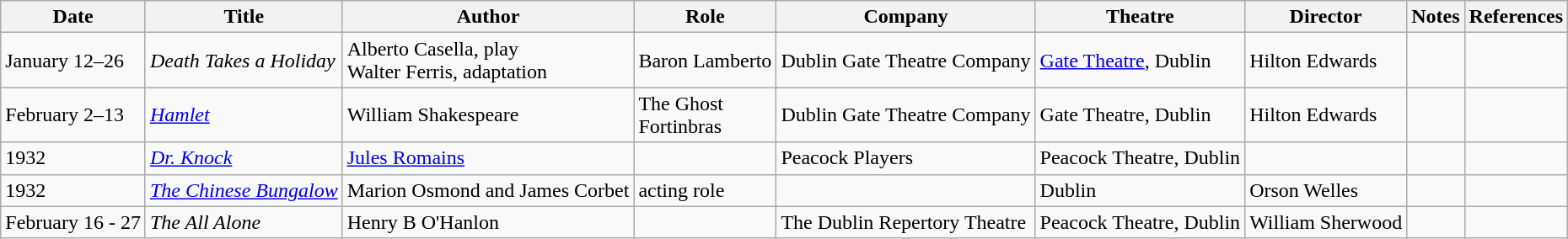<table class="wikitable">
<tr>
<th>Date</th>
<th>Title</th>
<th>Author</th>
<th>Role</th>
<th>Company</th>
<th>Theatre</th>
<th>Director</th>
<th>Notes</th>
<th>References</th>
</tr>
<tr>
<td>January 12–26</td>
<td><em>Death Takes a Holiday</em></td>
<td>Alberto Casella, play<br>Walter Ferris, adaptation</td>
<td>Baron Lamberto</td>
<td>Dublin Gate Theatre Company</td>
<td><a href='#'>Gate Theatre</a>, Dublin</td>
<td>Hilton Edwards</td>
<td></td>
<td></td>
</tr>
<tr>
<td>February 2–13</td>
<td><em><a href='#'>Hamlet</a></em></td>
<td>William Shakespeare</td>
<td>The Ghost<br>Fortinbras</td>
<td>Dublin Gate Theatre Company</td>
<td>Gate Theatre, Dublin</td>
<td>Hilton Edwards</td>
<td> </td>
<td></td>
</tr>
<tr>
<td>1932</td>
<td><em><a href='#'>Dr. Knock</a></em></td>
<td><a href='#'>Jules Romains</a></td>
<td></td>
<td>Peacock Players</td>
<td>Peacock Theatre, Dublin</td>
<td></td>
<td></td>
<td></td>
</tr>
<tr>
<td>1932</td>
<td><em><a href='#'>The Chinese Bungalow</a></em></td>
<td>Marion Osmond and James Corbet</td>
<td>acting role</td>
<td></td>
<td>Dublin</td>
<td>Orson Welles</td>
<td></td>
<td></td>
</tr>
<tr>
<td>February 16 - 27</td>
<td><em>The All Alone</em></td>
<td>Henry B O'Hanlon</td>
<td></td>
<td>The Dublin Repertory Theatre</td>
<td>Peacock Theatre, Dublin</td>
<td>William Sherwood</td>
<td>  </td>
<td></td>
</tr>
</table>
